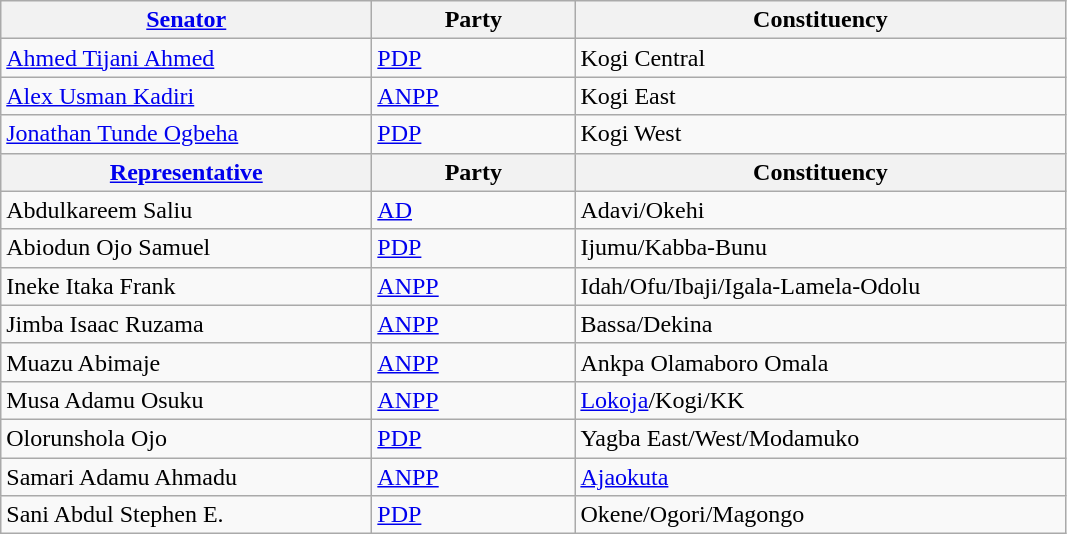<table class="wikitable">
<tr>
<th style="width:15em"><a href='#'>Senator</a></th>
<th style="width:8em">Party</th>
<th style="width:20em">Constituency</th>
</tr>
<tr>
<td><a href='#'>Ahmed Tijani Ahmed</a></td>
<td><a href='#'>PDP</a></td>
<td>Kogi Central</td>
</tr>
<tr>
<td><a href='#'>Alex Usman Kadiri</a></td>
<td><a href='#'>ANPP</a></td>
<td>Kogi East</td>
</tr>
<tr>
<td><a href='#'>Jonathan Tunde Ogbeha</a></td>
<td><a href='#'>PDP</a></td>
<td>Kogi West</td>
</tr>
<tr>
<th style="width:15em"><a href='#'>Representative</a></th>
<th style="width:8em">Party</th>
<th style="width:20em">Constituency</th>
</tr>
<tr>
<td>Abdulkareem Saliu</td>
<td><a href='#'>AD</a></td>
<td>Adavi/Okehi</td>
</tr>
<tr>
<td>Abiodun Ojo Samuel</td>
<td><a href='#'>PDP</a></td>
<td>Ijumu/Kabba-Bunu</td>
</tr>
<tr>
<td>Ineke Itaka Frank</td>
<td><a href='#'>ANPP</a></td>
<td>Idah/Ofu/Ibaji/Igala-Lamela-Odolu</td>
</tr>
<tr>
<td>Jimba Isaac Ruzama</td>
<td><a href='#'>ANPP</a></td>
<td>Bassa/Dekina</td>
</tr>
<tr>
<td>Muazu Abimaje</td>
<td><a href='#'>ANPP</a></td>
<td>Ankpa Olamaboro Omala</td>
</tr>
<tr>
<td>Musa Adamu Osuku</td>
<td><a href='#'>ANPP</a></td>
<td><a href='#'>Lokoja</a>/Kogi/KK</td>
</tr>
<tr>
<td>Olorunshola Ojo</td>
<td><a href='#'>PDP</a></td>
<td>Yagba East/West/Modamuko</td>
</tr>
<tr>
<td>Samari Adamu Ahmadu</td>
<td><a href='#'>ANPP</a></td>
<td><a href='#'>Ajaokuta</a></td>
</tr>
<tr>
<td>Sani Abdul Stephen E.</td>
<td><a href='#'>PDP</a></td>
<td>Okene/Ogori/Magongo</td>
</tr>
</table>
